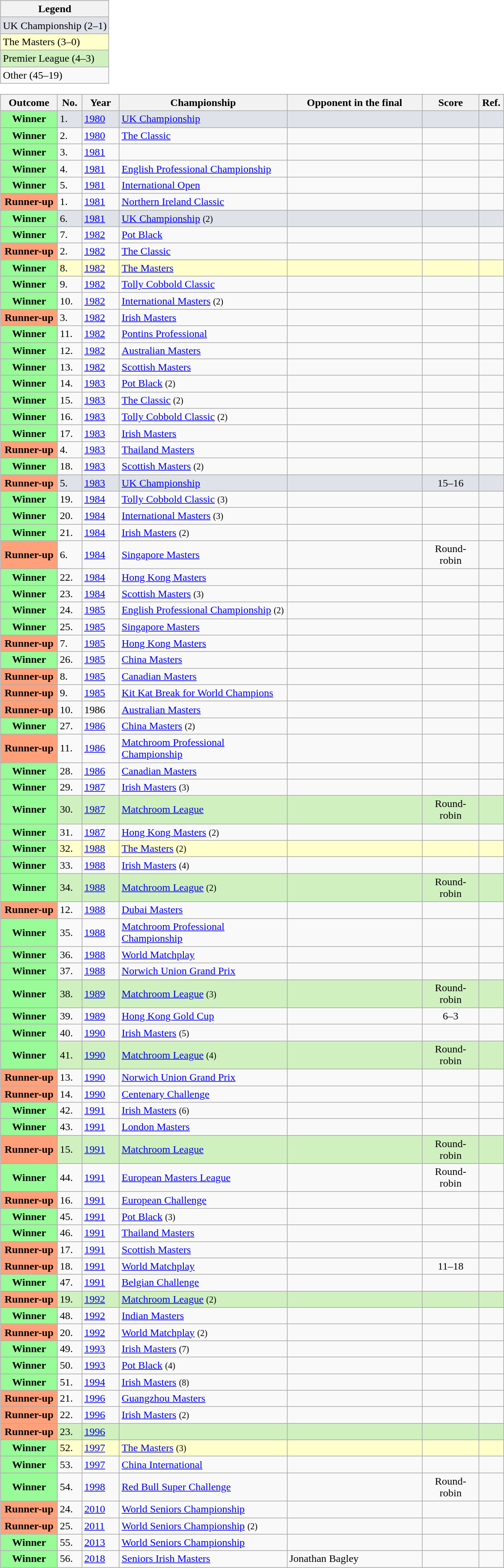<table width=100%>
<tr>
<td valign=top width=40% align=left><br><table class="wikitable">
<tr>
<th>Legend</th>
</tr>
<tr bgcolor="dfe2e9">
<td>UK Championship (2–1)</td>
</tr>
<tr bgcolor="ffffcc">
<td>The Masters (3–0)</td>
</tr>
<tr bgcolor="d0f0c0">
<td>Premier League (4–3)</td>
</tr>
<tr bgcolor=>
<td>Other (45–19)</td>
</tr>
</table>
<table class="sortable wikitable plainrowheaders">
<tr>
<th scope="col" width="80">Outcome</th>
<th scope="col" width="30">No.</th>
<th scope="col" width="50">Year</th>
<th scope="col" width="250">Championship</th>
<th scope="col" width="200">Opponent in the final</th>
<th scope="col" align="center" width="80"><strong>Score</strong></th>
<th scope="col" class="unsortable" width="30">Ref.</th>
</tr>
<tr bgcolor="dfe2e9">
<th scope="row" style="background:#98FB98">Winner</th>
<td>1.</td>
<td><a href='#'>1980</a></td>
<td><a href='#'>UK Championship</a></td>
<td> </td>
<td align="center"></td>
<td align="center"></td>
</tr>
<tr>
<th scope="row" style="background:#98FB98">Winner</th>
<td>2.</td>
<td><a href='#'>1980</a></td>
<td><a href='#'>The Classic</a></td>
<td> </td>
<td align="center"></td>
<td align="center"></td>
</tr>
<tr>
<th scope="row" style="background:#98FB98">Winner</th>
<td>3.</td>
<td><a href='#'>1981</a></td>
<td></td>
<td> </td>
<td align="center"></td>
<td align="center"></td>
</tr>
<tr>
<th scope="row" style="background:#98FB98">Winner</th>
<td>4.</td>
<td><a href='#'>1981</a></td>
<td><a href='#'>English Professional Championship</a></td>
<td> </td>
<td align="center"></td>
<td align="center"></td>
</tr>
<tr>
<th scope="row" style="background:#98FB98">Winner</th>
<td>5.</td>
<td><a href='#'>1981</a></td>
<td><a href='#'>International Open</a></td>
<td> </td>
<td align="center"></td>
<td align="center"></td>
</tr>
<tr>
<th scope="row" style="background:#ffa07a;">Runner-up</th>
<td>1.</td>
<td><a href='#'>1981</a></td>
<td><a href='#'>Northern Ireland Classic</a></td>
<td> </td>
<td align="center"></td>
<td align="center"></td>
</tr>
<tr bgcolor="dfe2e9">
<th scope="row" style="background:#98FB98">Winner</th>
<td>6.</td>
<td><a href='#'>1981</a></td>
<td><a href='#'>UK Championship</a> <small>(2)</small></td>
<td> </td>
<td align="center"></td>
<td align="center"></td>
</tr>
<tr>
<th scope="row" style="background:#98FB98">Winner</th>
<td>7.</td>
<td><a href='#'>1982</a></td>
<td><a href='#'>Pot Black</a></td>
<td> </td>
<td align="center"></td>
<td align="center"></td>
</tr>
<tr>
<th scope="row" style="background:#ffa07a;">Runner-up</th>
<td>2.</td>
<td><a href='#'>1982</a></td>
<td><a href='#'>The Classic</a></td>
<td> </td>
<td align="center"></td>
<td align="center"></td>
</tr>
<tr style="background:#ffffcc;">
<th scope="row" style="background:#98FB98">Winner</th>
<td>8.</td>
<td><a href='#'>1982</a></td>
<td><a href='#'>The Masters</a></td>
<td> </td>
<td align="center"></td>
<td align="center"></td>
</tr>
<tr>
<th scope="row" style="background:#98FB98">Winner</th>
<td>9.</td>
<td><a href='#'>1982</a></td>
<td><a href='#'>Tolly Cobbold Classic</a></td>
<td> </td>
<td align="center"></td>
<td align="center"></td>
</tr>
<tr>
<th scope="row" style="background:#98FB98">Winner</th>
<td>10.</td>
<td><a href='#'>1982</a></td>
<td><a href='#'>International Masters</a> <small>(2)</small></td>
<td> </td>
<td align="center"></td>
<td align="center"></td>
</tr>
<tr>
<th scope="row" style="background:#ffa07a;">Runner-up</th>
<td>3.</td>
<td><a href='#'>1982</a></td>
<td><a href='#'>Irish Masters</a></td>
<td> </td>
<td align="center"></td>
<td align="center"></td>
</tr>
<tr>
<th scope="row" style="background:#98FB98">Winner</th>
<td>11.</td>
<td><a href='#'>1982</a></td>
<td><a href='#'>Pontins Professional</a></td>
<td> </td>
<td align="center"></td>
<td align="center"></td>
</tr>
<tr>
<th scope="row" style="background:#98FB98">Winner</th>
<td>12.</td>
<td><a href='#'>1982</a></td>
<td><a href='#'>Australian Masters</a></td>
<td> </td>
<td></td>
<td align="center"></td>
</tr>
<tr>
<th scope="row" style="background:#98FB98">Winner</th>
<td>13.</td>
<td><a href='#'>1982</a></td>
<td><a href='#'>Scottish Masters</a></td>
<td> </td>
<td align="center"></td>
<td align="center"></td>
</tr>
<tr>
<th scope="row" style="background:#98FB98">Winner</th>
<td>14.</td>
<td><a href='#'>1983</a></td>
<td><a href='#'>Pot Black</a> <small>(2)</small></td>
<td> </td>
<td align="center"></td>
<td align="center"></td>
</tr>
<tr>
<th scope="row" style="background:#98FB98">Winner</th>
<td>15.</td>
<td><a href='#'>1983</a></td>
<td><a href='#'>The Classic</a> <small>(2)</small></td>
<td> </td>
<td align="center"></td>
<td align="center"></td>
</tr>
<tr>
<th scope="row" style="background:#98FB98">Winner</th>
<td>16.</td>
<td><a href='#'>1983</a></td>
<td><a href='#'>Tolly Cobbold Classic</a> <small>(2)</small></td>
<td> </td>
<td align="center"></td>
<td align="center"></td>
</tr>
<tr>
<th scope="row" style="background:#98FB98">Winner</th>
<td>17.</td>
<td><a href='#'>1983</a></td>
<td><a href='#'>Irish Masters</a></td>
<td> </td>
<td align="center"></td>
<td align="center"></td>
</tr>
<tr>
<th scope="row" style="background:#ffa07a;">Runner-up</th>
<td>4.</td>
<td><a href='#'>1983</a></td>
<td><a href='#'>Thailand Masters</a></td>
<td> </td>
<td align="center"></td>
<td align="center"></td>
</tr>
<tr>
<th scope="row" style="background:#98FB98">Winner</th>
<td>18.</td>
<td><a href='#'>1983</a></td>
<td><a href='#'>Scottish Masters</a> <small>(2)</small></td>
<td> </td>
<td align="center"></td>
<td align="center"></td>
</tr>
<tr bgcolor="dfe2e9">
<th scope="row" style="background:#ffa07a;">Runner-up</th>
<td>5.</td>
<td><a href='#'>1983</a></td>
<td><a href='#'>UK Championship</a></td>
<td> </td>
<td align="center">15–16</td>
<td align="center"></td>
</tr>
<tr>
<th scope="row" style="background:#98FB98">Winner</th>
<td>19.</td>
<td><a href='#'>1984</a></td>
<td><a href='#'>Tolly Cobbold Classic</a> <small>(3)</small></td>
<td> </td>
<td align="center"></td>
<td align="center"></td>
</tr>
<tr>
<th scope="row" style="background:#98FB98">Winner</th>
<td>20.</td>
<td><a href='#'>1984</a></td>
<td><a href='#'>International Masters</a>  <small>(3)</small></td>
<td> </td>
<td align="center"></td>
<td align="center"></td>
</tr>
<tr>
<th scope="row" style="background:#98FB98">Winner</th>
<td>21.</td>
<td><a href='#'>1984</a></td>
<td><a href='#'>Irish Masters</a> <small>(2)</small></td>
<td> </td>
<td align="center"></td>
<td align="center"></td>
</tr>
<tr>
<th scope="row" style="background:#ffa07a;">Runner-up</th>
<td>6.</td>
<td><a href='#'>1984</a></td>
<td><a href='#'>Singapore Masters</a></td>
<td> </td>
<td align="center">Round-robin</td>
<td align="center"></td>
</tr>
<tr>
<th scope="row" style="background:#98FB98">Winner</th>
<td>22.</td>
<td><a href='#'>1984</a></td>
<td><a href='#'>Hong Kong Masters</a></td>
<td> </td>
<td align="center"></td>
<td align="center"></td>
</tr>
<tr>
<th scope="row" style="background:#98FB98">Winner</th>
<td>23.</td>
<td><a href='#'>1984</a></td>
<td><a href='#'>Scottish Masters</a> <small>(3)</small></td>
<td> </td>
<td align="center"></td>
<td align="center"></td>
</tr>
<tr>
<th scope="row" style="background:#98FB98">Winner</th>
<td>24.</td>
<td><a href='#'>1985</a></td>
<td><a href='#'>English Professional Championship</a> <small>(2)</small></td>
<td> </td>
<td align="center"></td>
<td align="center"></td>
</tr>
<tr>
<th scope="row" style="background:#98FB98">Winner</th>
<td>25.</td>
<td><a href='#'>1985</a></td>
<td><a href='#'>Singapore Masters</a></td>
<td> </td>
<td align="center"></td>
<td align="center"></td>
</tr>
<tr>
<th scope="row" style="background:#ffa07a;">Runner-up</th>
<td>7.</td>
<td><a href='#'>1985</a></td>
<td><a href='#'>Hong Kong Masters</a></td>
<td> </td>
<td align="center"></td>
<td align="center"></td>
</tr>
<tr>
<th scope="row" style="background:#98FB98">Winner</th>
<td>26.</td>
<td><a href='#'>1985</a></td>
<td><a href='#'>China Masters</a></td>
<td> </td>
<td align="center"></td>
<td align="center"></td>
</tr>
<tr>
<th scope="row" style="background:#ffa07a;">Runner-up</th>
<td>8.</td>
<td><a href='#'>1985</a></td>
<td><a href='#'>Canadian Masters</a></td>
<td> </td>
<td align="center"></td>
<td align="center"></td>
</tr>
<tr>
<th scope="row" style="background:#ffa07a;">Runner-up</th>
<td>9.</td>
<td><a href='#'>1985</a></td>
<td><a href='#'>Kit Kat Break for World Champions</a></td>
<td> </td>
<td align="center"></td>
<td align="center"></td>
</tr>
<tr>
<th scope="row" style="background:#ffa07a;">Runner-up</th>
<td>10.</td>
<td>1986</td>
<td><a href='#'>Australian Masters</a></td>
<td> </td>
<td align="center"></td>
<td align="center"></td>
</tr>
<tr>
<th scope="row" style="background:#98FB98">Winner</th>
<td>27.</td>
<td><a href='#'>1986</a></td>
<td><a href='#'>China Masters</a> <small>(2)</small></td>
<td> </td>
<td align="center"></td>
<td align="center"></td>
</tr>
<tr>
<th scope="row" style="background:#ffa07a;">Runner-up</th>
<td>11.</td>
<td><a href='#'>1986</a></td>
<td><a href='#'>Matchroom Professional Championship</a></td>
<td> </td>
<td align="center"></td>
<td align="center"></td>
</tr>
<tr>
<th scope="row" style="background:#98FB98">Winner</th>
<td>28.</td>
<td><a href='#'>1986</a></td>
<td><a href='#'>Canadian Masters</a></td>
<td> </td>
<td align="center"></td>
<td align="center"></td>
</tr>
<tr>
<th scope="row" style="background:#98FB98">Winner</th>
<td>29.</td>
<td><a href='#'>1987</a></td>
<td><a href='#'>Irish Masters</a> <small>(3)</small></td>
<td> </td>
<td align="center"></td>
<td align="center"></td>
</tr>
<tr style="background:#d0f0c0;">
<th scope="row" style="background:#98FB98">Winner</th>
<td>30.</td>
<td><a href='#'>1987</a></td>
<td><a href='#'>Matchroom League</a></td>
<td> </td>
<td align="center">Round-robin</td>
<td align="center"></td>
</tr>
<tr>
<th scope="row" style="background:#98FB98">Winner</th>
<td>31.</td>
<td><a href='#'>1987</a></td>
<td><a href='#'>Hong Kong Masters</a> <small>(2)</small></td>
<td> </td>
<td align="center"></td>
<td align="center"></td>
</tr>
<tr style="background:#ffffcc;">
<th scope="row" style="background:#98FB98">Winner</th>
<td>32.</td>
<td><a href='#'>1988</a></td>
<td><a href='#'>The Masters</a> <small>(2)</small></td>
<td> </td>
<td align="center"></td>
<td align="center"></td>
</tr>
<tr>
<th scope="row" style="background:#98FB98">Winner</th>
<td>33.</td>
<td><a href='#'>1988</a></td>
<td><a href='#'>Irish Masters</a> <small>(4)</small></td>
<td> </td>
<td align="center"></td>
<td align="center"></td>
</tr>
<tr style="background:#d0f0c0;">
<th scope="row" style="background:#98FB98">Winner</th>
<td>34.</td>
<td><a href='#'>1988</a></td>
<td><a href='#'>Matchroom League</a> <small>(2)</small></td>
<td> </td>
<td align="center">Round-robin</td>
<td align="center"></td>
</tr>
<tr>
<th scope="row" style="background:#ffa07a;">Runner-up</th>
<td>12.</td>
<td><a href='#'>1988</a></td>
<td><a href='#'>Dubai Masters</a></td>
<td> </td>
<td align="center"></td>
<td align="center"></td>
</tr>
<tr>
<th scope="row" style="background:#98FB98">Winner</th>
<td>35.</td>
<td><a href='#'>1988</a></td>
<td><a href='#'>Matchroom Professional Championship</a></td>
<td> </td>
<td align="center"></td>
<td align="center"></td>
</tr>
<tr>
<th scope="row" style="background:#98FB98">Winner</th>
<td>36.</td>
<td><a href='#'>1988</a></td>
<td><a href='#'>World Matchplay</a></td>
<td> </td>
<td align="center"></td>
<td align="center"></td>
</tr>
<tr>
<th scope="row" style="background:#98FB98">Winner</th>
<td>37.</td>
<td><a href='#'>1988</a></td>
<td><a href='#'>Norwich Union Grand Prix</a></td>
<td> </td>
<td align="center"></td>
<td align="center"></td>
</tr>
<tr style="background:#d0f0c0;">
<th scope="row" style="background:#98FB98">Winner</th>
<td>38.</td>
<td><a href='#'>1989</a></td>
<td><a href='#'>Matchroom League</a> <small>(3)</small></td>
<td> </td>
<td align="center">Round-robin</td>
<td align="center"></td>
</tr>
<tr>
<th scope="row" style="background:#98FB98">Winner</th>
<td>39.</td>
<td><a href='#'>1989</a></td>
<td><a href='#'>Hong Kong Gold Cup</a></td>
<td> </td>
<td align="center">6–3</td>
<td align="center"></td>
</tr>
<tr>
<th scope="row" style="background:#98FB98">Winner</th>
<td>40.</td>
<td><a href='#'>1990</a></td>
<td><a href='#'>Irish Masters</a> <small>(5)</small></td>
<td> </td>
<td align="center"></td>
<td align="center"></td>
</tr>
<tr style="background:#d0f0c0;">
<th scope="row" style="background:#98FB98">Winner</th>
<td>41.</td>
<td><a href='#'>1990</a></td>
<td><a href='#'>Matchroom League</a> <small>(4)</small></td>
<td> </td>
<td align="center">Round-robin</td>
<td align="center"></td>
</tr>
<tr>
<th scope="row" style="background:#ffa07a;">Runner-up</th>
<td>13.</td>
<td><a href='#'>1990</a></td>
<td><a href='#'>Norwich Union Grand Prix</a></td>
<td> </td>
<td align="center"></td>
<td align="center"></td>
</tr>
<tr>
<th scope="row" style="background:#ffa07a;">Runner-up</th>
<td>14.</td>
<td><a href='#'>1990</a></td>
<td><a href='#'>Centenary Challenge</a></td>
<td> </td>
<td align="center"></td>
<td align="center"></td>
</tr>
<tr>
<th scope="row" style="background:#98FB98">Winner</th>
<td>42.</td>
<td><a href='#'>1991</a></td>
<td><a href='#'>Irish Masters</a> <small>(6)</small></td>
<td> </td>
<td align="center"></td>
<td align="center"></td>
</tr>
<tr>
<th scope="row" style="background:#98FB98">Winner</th>
<td>43.</td>
<td><a href='#'>1991</a></td>
<td><a href='#'>London Masters</a></td>
<td> </td>
<td align="center"></td>
<td align="center"></td>
</tr>
<tr style="background:#d0f0c0;">
<th scope="row" style="background:#ffa07a;">Runner-up</th>
<td>15.</td>
<td><a href='#'>1991</a></td>
<td><a href='#'>Matchroom League</a></td>
<td> </td>
<td align="center">Round-robin</td>
<td align="center"></td>
</tr>
<tr>
<th scope="row" style="background:#98FB98">Winner</th>
<td>44.</td>
<td><a href='#'>1991</a></td>
<td><a href='#'>European Masters League</a></td>
<td> </td>
<td align="center">Round-robin</td>
<td align="center"></td>
</tr>
<tr>
<th scope="row" style="background:#ffa07a;">Runner-up</th>
<td>16.</td>
<td><a href='#'>1991</a></td>
<td><a href='#'>European Challenge</a></td>
<td> </td>
<td align="center"></td>
<td align="center"></td>
</tr>
<tr>
<th scope="row" style="background:#98FB98">Winner</th>
<td>45.</td>
<td><a href='#'>1991</a></td>
<td><a href='#'>Pot Black</a> <small>(3)</small></td>
<td> </td>
<td align="center"></td>
<td align="center"></td>
</tr>
<tr>
<th scope="row" style="background:#98FB98">Winner</th>
<td>46.</td>
<td><a href='#'>1991</a></td>
<td><a href='#'>Thailand Masters</a></td>
<td> </td>
<td align="center"></td>
<td align="center"></td>
</tr>
<tr>
<th scope="row" style="background:#ffa07a;">Runner-up</th>
<td>17.</td>
<td><a href='#'>1991</a></td>
<td><a href='#'>Scottish Masters</a></td>
<td> </td>
<td align="center"></td>
<td align="center"></td>
</tr>
<tr>
<th scope="row" style="background:#ffa07a;">Runner-up</th>
<td>18.</td>
<td><a href='#'>1991</a></td>
<td><a href='#'>World Matchplay</a></td>
<td> </td>
<td align="center">11–18</td>
<td align="center"></td>
</tr>
<tr>
<th scope="row" style="background:#98FB98">Winner</th>
<td>47.</td>
<td><a href='#'>1991</a></td>
<td><a href='#'>Belgian Challenge</a></td>
<td> </td>
<td align="center"></td>
<td align="center"></td>
</tr>
<tr style="background:#d0f0c0;">
<th scope="row" style="background:#ffa07a;">Runner-up</th>
<td>19.</td>
<td><a href='#'>1992</a></td>
<td><a href='#'>Matchroom League</a> <small>(2)</small></td>
<td> </td>
<td align="center"></td>
<td align="center"></td>
</tr>
<tr>
<th scope="row" style="background:#98FB98">Winner</th>
<td>48.</td>
<td><a href='#'>1992</a></td>
<td><a href='#'>Indian Masters</a></td>
<td> </td>
<td align="center"></td>
<td align="center"></td>
</tr>
<tr>
<th scope="row" style="background:#ffa07a;">Runner-up</th>
<td>20.</td>
<td><a href='#'>1992</a></td>
<td><a href='#'>World Matchplay</a> <small>(2)</small></td>
<td> </td>
<td align="center"></td>
<td align="center"></td>
</tr>
<tr>
<th scope="row" style="background:#98FB98">Winner</th>
<td>49.</td>
<td><a href='#'>1993</a></td>
<td><a href='#'>Irish Masters</a> <small>(7)</small></td>
<td> </td>
<td align="center"></td>
<td align="center"></td>
</tr>
<tr>
<th scope="row" style="background:#98FB98">Winner</th>
<td>50.</td>
<td><a href='#'>1993</a></td>
<td><a href='#'>Pot Black</a> <small>(4)</small></td>
<td> </td>
<td align="center"></td>
<td align="center"></td>
</tr>
<tr>
<th scope="row" style="background:#98FB98">Winner</th>
<td>51.</td>
<td><a href='#'>1994</a></td>
<td><a href='#'>Irish Masters</a> <small>(8)</small></td>
<td> </td>
<td align="center"></td>
<td align="center"></td>
</tr>
<tr>
<th scope="row" style="background:#ffa07a;">Runner-up</th>
<td>21.</td>
<td><a href='#'>1996</a></td>
<td><a href='#'>Guangzhou Masters</a></td>
<td> </td>
<td align="center"></td>
<td align="center"></td>
</tr>
<tr>
<th scope="row" style="background:#ffa07a;">Runner-up</th>
<td>22.</td>
<td><a href='#'>1996</a></td>
<td><a href='#'>Irish Masters</a> <small>(2)</small></td>
<td> </td>
<td align="center"></td>
<td align="center"></td>
</tr>
<tr style="background:#d0f0c0;">
<th scope="row" style="background:#ffa07a;">Runner-up</th>
<td>23.</td>
<td><a href='#'>1996</a></td>
<td></td>
<td> </td>
<td align="center"></td>
<td align="center"></td>
</tr>
<tr style="background:#ffffcc;">
<th scope="row" style="background:#98FB98">Winner</th>
<td>52.</td>
<td><a href='#'>1997</a></td>
<td><a href='#'>The Masters</a> <small>(3)</small></td>
<td> </td>
<td align="center"></td>
<td align="center"></td>
</tr>
<tr>
<th scope="row" style="background:#98FB98">Winner</th>
<td>53.</td>
<td><a href='#'>1997</a></td>
<td><a href='#'>China International</a></td>
<td> </td>
<td align="center"></td>
<td align="center"></td>
</tr>
<tr>
<th scope="row" style="background:#98FB98">Winner</th>
<td>54.</td>
<td><a href='#'>1998</a></td>
<td><a href='#'>Red Bull Super Challenge</a></td>
<td> </td>
<td align="center">Round-robin</td>
<td align="center"></td>
</tr>
<tr>
<th scope="row" style="background:#ffa07a;">Runner-up</th>
<td>24.</td>
<td><a href='#'>2010</a></td>
<td><a href='#'>World Seniors Championship</a></td>
<td> </td>
<td align="center"></td>
<td align="center"></td>
</tr>
<tr>
<th scope="row" style="background:#ffa07a;">Runner-up</th>
<td>25.</td>
<td><a href='#'>2011</a></td>
<td><a href='#'>World Seniors Championship</a> <small>(2)</small></td>
<td> </td>
<td align="center"></td>
<td align="center"></td>
</tr>
<tr>
<th scope="row" style="background:#98FB98">Winner</th>
<td>55.</td>
<td><a href='#'>2013</a></td>
<td><a href='#'>World Seniors Championship</a></td>
<td> </td>
<td align="center"></td>
<td align="center"></td>
</tr>
<tr>
<th scope="row" style="background:#98FB98">Winner</th>
<td>56.</td>
<td><a href='#'>2018</a></td>
<td><a href='#'>Seniors Irish Masters</a></td>
<td> Jonathan Bagley</td>
<td align="center"></td>
<td align="center"></td>
</tr>
</table>
</td>
</tr>
</table>
